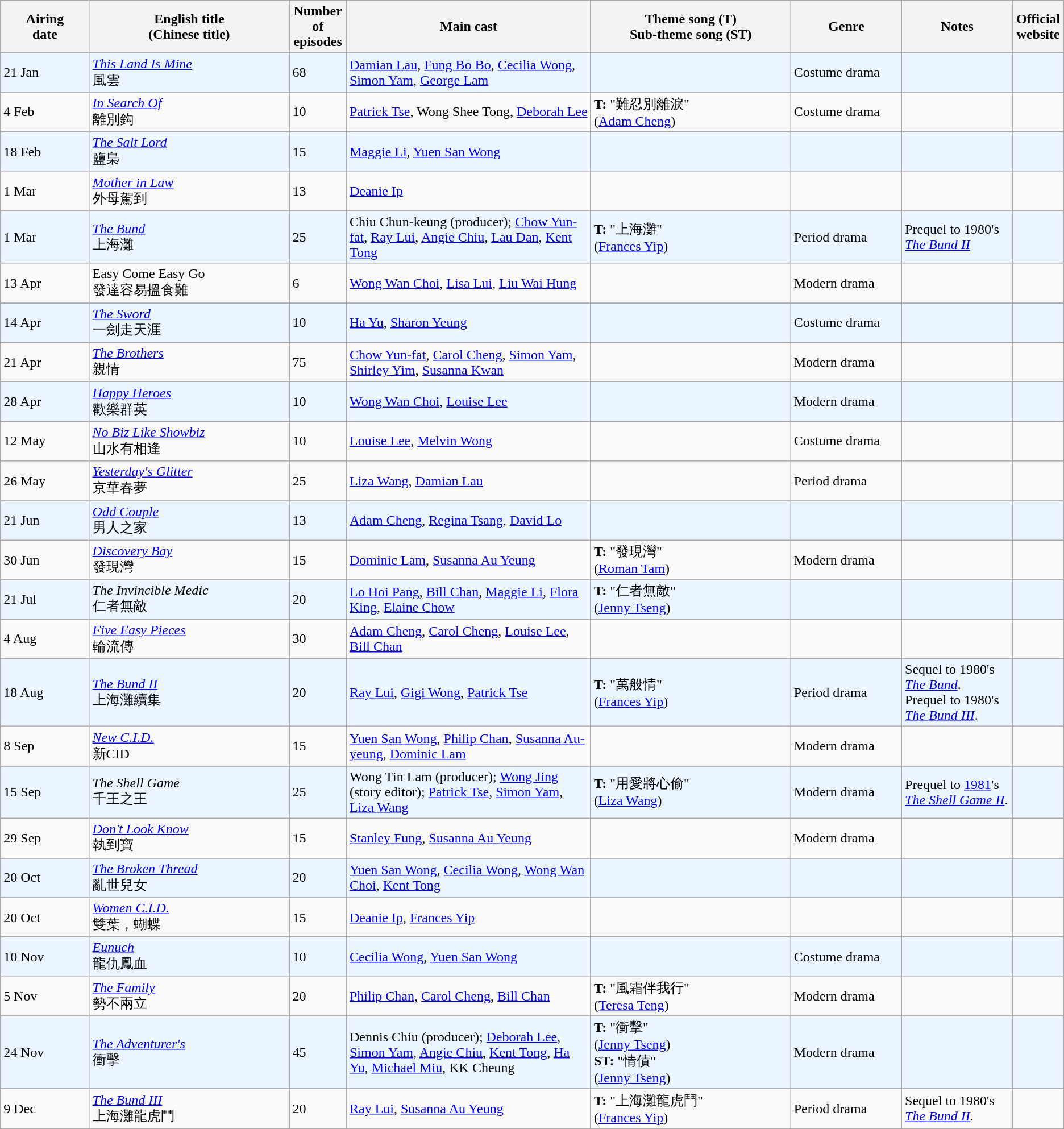<table class="wikitable">
<tr>
<th align=center width=8% bgcolor="silver">Airing<br>date</th>
<th align=center width=18% bgcolor="silver">English title <br> (Chinese title)</th>
<th align=center width=5% bgcolor="silver">Number of episodes</th>
<th align=center width=22% bgcolor="silver">Main cast</th>
<th align=center width=18% bgcolor="silver">Theme song (T) <br>Sub-theme song (ST)</th>
<th align=center width=10% bgcolor="silver">Genre</th>
<th align=center width=10% bgcolor="silver">Notes</th>
<th align=center width=1% bgcolor="silver">Official website</th>
</tr>
<tr>
</tr>
<tr ---- bgcolor="#ebf5ff">
<td>21 Jan</td>
<td><em><a href='#'>This Land Is Mine</a></em> <br> 風雲</td>
<td>68</td>
<td><a href='#'>Damian Lau</a>, <a href='#'>Fung Bo Bo</a>, <a href='#'>Cecilia Wong</a>, <a href='#'>Simon Yam</a>, <a href='#'>George Lam</a></td>
<td></td>
<td>Costume drama</td>
<td></td>
<td></td>
</tr>
<tr>
<td>4 Feb</td>
<td><em><a href='#'>In Search Of</a></em> <br> 離別鈎</td>
<td>10</td>
<td><a href='#'>Patrick Tse</a>, Wong Shee Tong, <a href='#'>Deborah Lee</a></td>
<td><strong>T:</strong> "難忍別離淚" <br>(<a href='#'>Adam Cheng</a>)</td>
<td>Costume drama</td>
<td></td>
<td></td>
</tr>
<tr>
</tr>
<tr ---- bgcolor="#ebf5ff">
<td>18 Feb</td>
<td><em><a href='#'>The Salt Lord</a></em><br> 鹽梟</td>
<td>15</td>
<td><a href='#'>Maggie Li</a>, <a href='#'>Yuen San Wong</a></td>
<td></td>
<td></td>
<td></td>
<td></td>
</tr>
<tr>
<td>1 Mar</td>
<td><em><a href='#'>Mother in Law</a></em> <br> 外母駕到</td>
<td>13</td>
<td><a href='#'>Deanie Ip</a></td>
<td></td>
<td></td>
<td></td>
<td></td>
</tr>
<tr>
</tr>
<tr ---- bgcolor="#ebf5ff">
<td>1 Mar</td>
<td><em><a href='#'>The Bund</a></em> <br> 上海灘</td>
<td>25</td>
<td>Chiu Chun-keung (producer); <a href='#'>Chow Yun-fat</a>, <a href='#'>Ray Lui</a>, <a href='#'>Angie Chiu</a>, <a href='#'>Lau Dan</a>, <a href='#'>Kent Tong</a></td>
<td><strong>T:</strong> "上海灘" <br>(<a href='#'>Frances Yip</a>)</td>
<td>Period drama</td>
<td>Prequel to 1980's <em><a href='#'>The Bund II</a></em></td>
<td></td>
</tr>
<tr>
<td>13 Apr</td>
<td>Easy Come Easy Go <br> 發達容易搵食難</td>
<td>6</td>
<td><a href='#'>Wong Wan Choi</a>, <a href='#'>Lisa Lui</a>, <a href='#'>Liu Wai Hung</a></td>
<td></td>
<td>Modern drama</td>
<td></td>
<td></td>
</tr>
<tr>
</tr>
<tr ---- bgcolor="#ebf5ff">
<td>14 Apr</td>
<td><em><a href='#'>The Sword</a></em> <br> 一劍走天涯</td>
<td>10</td>
<td><a href='#'>Ha Yu</a>, <a href='#'>Sharon Yeung</a></td>
<td></td>
<td>Costume drama</td>
<td></td>
<td></td>
</tr>
<tr>
<td>21 Apr</td>
<td><em><a href='#'>The Brothers</a></em> <br> 親情</td>
<td>75</td>
<td><a href='#'>Chow Yun-fat</a>, <a href='#'>Carol Cheng</a>, <a href='#'>Simon Yam</a>, <a href='#'>Shirley Yim</a>, <a href='#'>Susanna Kwan</a></td>
<td></td>
<td>Modern drama</td>
<td></td>
<td></td>
</tr>
<tr>
</tr>
<tr ---- bgcolor="#ebf5ff">
<td>28 Apr</td>
<td><em><a href='#'>Happy Heroes</a></em> <br> 歡樂群英</td>
<td>10</td>
<td><a href='#'>Wong Wan Choi</a>, <a href='#'>Louise Lee</a></td>
<td></td>
<td>Modern drama</td>
<td></td>
<td></td>
</tr>
<tr>
<td>12 May</td>
<td><em><a href='#'>No Biz Like Showbiz</a></em> <br> 山水有相逢</td>
<td>10</td>
<td><a href='#'>Louise Lee</a>, <a href='#'>Melvin Wong</a></td>
<td></td>
<td>Costume drama</td>
<td></td>
<td></td>
</tr>
<tr>
<td>26 May</td>
<td><em><a href='#'>Yesterday's Glitter</a></em> <br> 京華春夢</td>
<td>25</td>
<td><a href='#'>Liza Wang</a>, <a href='#'>Damian Lau</a></td>
<td></td>
<td>Period drama</td>
<td></td>
<td></td>
</tr>
<tr>
</tr>
<tr ---- bgcolor="#ebf5ff">
<td>21 Jun</td>
<td><em><a href='#'>Odd Couple</a></em><br> 男人之家</td>
<td>13</td>
<td><a href='#'>Adam Cheng</a>, <a href='#'>Regina Tsang</a>, <a href='#'>David Lo</a></td>
<td></td>
<td></td>
<td></td>
<td></td>
</tr>
<tr>
<td>30 Jun</td>
<td><em><a href='#'>Discovery Bay</a></em><br> 發現灣</td>
<td>15</td>
<td><a href='#'>Dominic Lam</a>, <a href='#'>Susanna Au Yeung</a></td>
<td><strong>T:</strong> "發現灣" <br> (<a href='#'>Roman Tam</a>)</td>
<td>Modern drama</td>
<td></td>
<td></td>
</tr>
<tr>
</tr>
<tr ---- bgcolor="#ebf5ff">
<td>21 Jul</td>
<td><em>The Invincible Medic</em><br> 仁者無敵</td>
<td>20</td>
<td><a href='#'>Lo Hoi Pang</a>, <a href='#'>Bill Chan</a>, <a href='#'>Maggie Li</a>, <a href='#'>Flora King</a>, <a href='#'>Elaine Chow</a></td>
<td><strong>T:</strong> "仁者無敵" <br> (<a href='#'>Jenny Tseng</a>)</td>
<td></td>
<td></td>
<td></td>
</tr>
<tr>
<td>4 Aug</td>
<td><em><a href='#'>Five Easy Pieces</a></em> <br> 輪流傳</td>
<td>30</td>
<td><a href='#'>Adam Cheng</a>, <a href='#'>Carol Cheng</a>, <a href='#'>Louise Lee</a>, <a href='#'>Bill Chan</a></td>
<td></td>
<td></td>
<td></td>
<td></td>
</tr>
<tr>
</tr>
<tr ---- bgcolor="#ebf5ff">
<td>18 Aug</td>
<td><em><a href='#'>The Bund II</a></em> <br> 上海灘續集</td>
<td>20</td>
<td><a href='#'>Ray Lui</a>, <a href='#'>Gigi Wong</a>, <a href='#'>Patrick Tse</a></td>
<td><strong>T:</strong> "萬般情" <br> (<a href='#'>Frances Yip</a>)</td>
<td>Period drama</td>
<td>Sequel to 1980's <em><a href='#'>The Bund</a></em>. <br> Prequel to 1980's <em><a href='#'>The Bund III</a></em>.</td>
<td></td>
</tr>
<tr>
<td>8 Sep</td>
<td><em><a href='#'>New C.I.D.</a></em> <br> 新CID</td>
<td>15</td>
<td><a href='#'>Yuen San Wong</a>, <a href='#'>Philip Chan</a>, <a href='#'>Susanna Au-yeung</a>, <a href='#'>Dominic Lam</a></td>
<td></td>
<td>Modern drama</td>
<td></td>
<td></td>
</tr>
<tr>
</tr>
<tr ---- bgcolor="#ebf5ff">
<td>15 Sep</td>
<td><em>The Shell Game</em> <br> 千王之王</td>
<td>25</td>
<td>Wong Tin Lam (producer); <a href='#'>Wong Jing</a> (story editor); <a href='#'>Patrick Tse</a>, <a href='#'>Simon Yam</a>, <a href='#'>Liza Wang</a></td>
<td><strong>T:</strong> "用愛將心偷" <br> (<a href='#'>Liza Wang</a>)</td>
<td>Modern drama</td>
<td>Prequel to <a href='#'>1981</a>'s <em><a href='#'>The Shell Game II</a></em>.</td>
<td></td>
</tr>
<tr>
<td>29 Sep</td>
<td><em><a href='#'>Don't Look Know</a></em> <br> 執到寶</td>
<td>15</td>
<td><a href='#'>Stanley Fung</a>, <a href='#'>Susanna Au Yeung</a></td>
<td></td>
<td>Modern drama</td>
<td></td>
<td></td>
</tr>
<tr>
</tr>
<tr ---- bgcolor="#ebf5ff">
<td>20 Oct</td>
<td><em><a href='#'>The Broken Thread</a></em><br> 亂世兒女</td>
<td>20</td>
<td><a href='#'>Yuen San Wong</a>, <a href='#'>Cecilia Wong</a>, <a href='#'>Wong Wan Choi</a>, <a href='#'>Kent Tong</a></td>
<td></td>
<td></td>
<td></td>
<td></td>
</tr>
<tr>
<td>20 Oct</td>
<td><em><a href='#'>Women C.I.D.</a></em><br> 雙葉，蝴蝶</td>
<td>15</td>
<td><a href='#'>Deanie Ip</a>, <a href='#'>Frances Yip</a></td>
<td></td>
<td></td>
<td></td>
<td></td>
</tr>
<tr>
</tr>
<tr ---- bgcolor="#ebf5ff">
<td>10 Nov</td>
<td><em><a href='#'>Eunuch</a></em><br> 龍仇鳳血</td>
<td>10</td>
<td><a href='#'>Cecilia Wong</a>, <a href='#'>Yuen San Wong</a></td>
<td></td>
<td>Costume drama</td>
<td></td>
<td></td>
</tr>
<tr>
<td>5 Nov</td>
<td><em><a href='#'>The Family</a></em> <br> 勢不兩立</td>
<td>20</td>
<td><a href='#'>Philip Chan</a>, <a href='#'>Carol Cheng</a>, <a href='#'>Bill Chan</a></td>
<td><strong>T:</strong> "風霜伴我行" <br> (<a href='#'>Teresa Teng</a>)</td>
<td>Modern drama</td>
<td></td>
<td></td>
</tr>
<tr>
</tr>
<tr ---- bgcolor="#ebf5ff">
<td>24 Nov</td>
<td><em><a href='#'>The Adventurer's</a></em> <br> 衝擊</td>
<td>45</td>
<td>Dennis Chiu (producer); <a href='#'>Deborah Lee</a>, <a href='#'>Simon Yam</a>, <a href='#'>Angie Chiu</a>, <a href='#'>Kent Tong</a>, <a href='#'>Ha Yu</a>, <a href='#'>Michael Miu</a>, KK Cheung</td>
<td><strong>T:</strong> "衝擊" <br> (<a href='#'>Jenny Tseng</a>) <br> <strong>ST:</strong> "情債" <br> (<a href='#'>Jenny Tseng</a>)</td>
<td>Modern drama</td>
<td></td>
<td></td>
</tr>
<tr>
<td>9 Dec</td>
<td><em><a href='#'>The Bund III</a></em> <br> 上海灘龍虎鬥</td>
<td>20</td>
<td><a href='#'>Ray Lui</a>, <a href='#'>Susanna Au Yeung</a></td>
<td><strong>T:</strong> "上海灘龍虎鬥"<br> (<a href='#'>Frances Yip</a>)</td>
<td>Period drama</td>
<td>Sequel to 1980's <em><a href='#'>The Bund II</a></em>.</td>
<td></td>
</tr>
</table>
